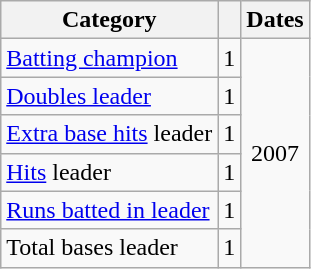<table class="wikitable">
<tr>
<th>Category</th>
<th></th>
<th>Dates</th>
</tr>
<tr>
<td><a href='#'>Batting champion</a></td>
<td style="text-align:center;">1</td>
<td style="text-align:center;" rowspan="6">2007</td>
</tr>
<tr>
<td><a href='#'>Doubles leader</a></td>
<td style="text-align:center;">1</td>
</tr>
<tr>
<td><a href='#'>Extra base hits</a> leader</td>
<td style="text-align:center;">1</td>
</tr>
<tr>
<td><a href='#'>Hits</a> leader</td>
<td style="text-align:center;">1</td>
</tr>
<tr>
<td><a href='#'>Runs batted in leader</a></td>
<td style="text-align:center;">1</td>
</tr>
<tr>
<td>Total bases leader</td>
<td style="text-align:center;">1</td>
</tr>
</table>
